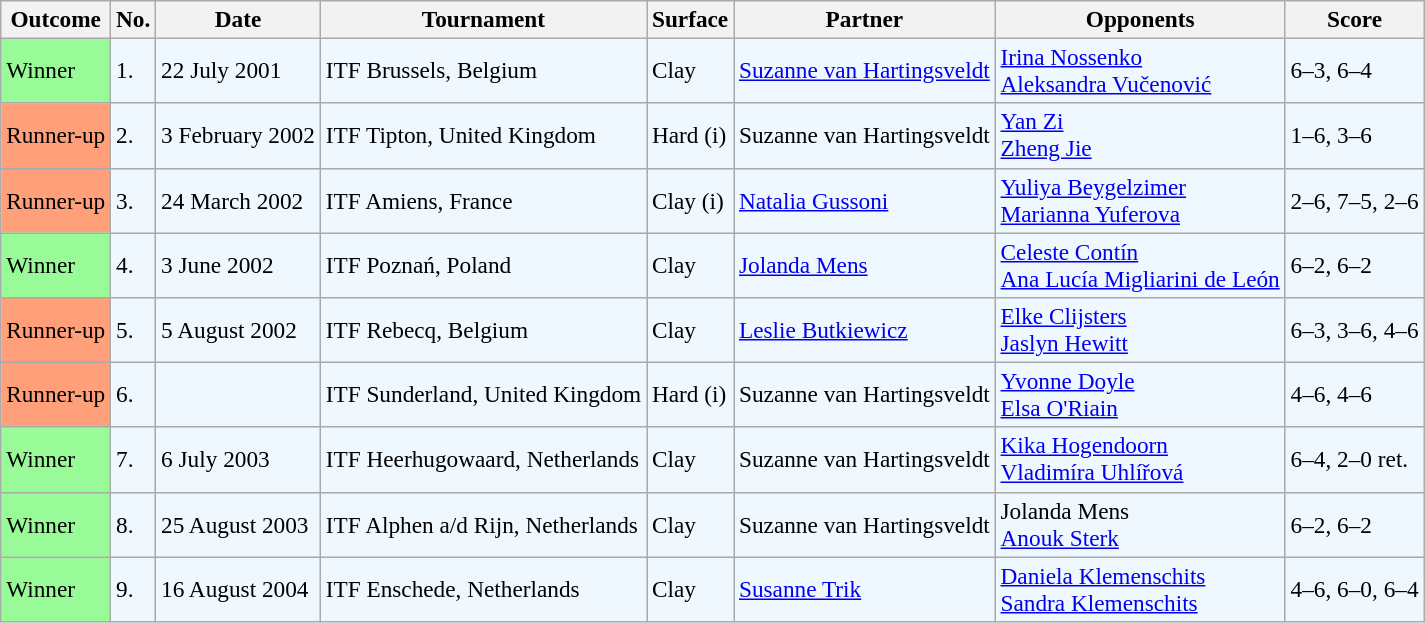<table class="wikitable" style="font-size:97%">
<tr>
<th>Outcome</th>
<th>No.</th>
<th>Date</th>
<th>Tournament</th>
<th>Surface</th>
<th>Partner</th>
<th>Opponents</th>
<th>Score</th>
</tr>
<tr style="background:#f0f8ff;">
<td style="background:#98fb98;">Winner</td>
<td>1.</td>
<td>22 July 2001</td>
<td>ITF Brussels, Belgium</td>
<td>Clay</td>
<td> <a href='#'>Suzanne van Hartingsveldt</a></td>
<td> <a href='#'>Irina Nossenko</a> <br>  <a href='#'>Aleksandra Vučenović</a></td>
<td>6–3, 6–4</td>
</tr>
<tr style="background:#f0f8ff;">
<td style="background:#ffa07a;">Runner-up</td>
<td>2.</td>
<td>3 February 2002</td>
<td>ITF Tipton, United Kingdom</td>
<td>Hard (i)</td>
<td> Suzanne van Hartingsveldt</td>
<td> <a href='#'>Yan Zi</a> <br>  <a href='#'>Zheng Jie</a></td>
<td>1–6, 3–6</td>
</tr>
<tr style="background:#f0f8ff;">
<td style="background:#ffa07a;">Runner-up</td>
<td>3.</td>
<td>24 March 2002</td>
<td>ITF Amiens, France</td>
<td>Clay (i)</td>
<td> <a href='#'>Natalia Gussoni</a></td>
<td> <a href='#'>Yuliya Beygelzimer</a> <br>  <a href='#'>Marianna Yuferova</a></td>
<td>2–6, 7–5, 2–6</td>
</tr>
<tr style="background:#f0f8ff;">
<td style="background:#98fb98;">Winner</td>
<td>4.</td>
<td>3 June 2002</td>
<td>ITF Poznań, Poland</td>
<td>Clay</td>
<td> <a href='#'>Jolanda Mens</a></td>
<td> <a href='#'>Celeste Contín</a> <br>  <a href='#'>Ana Lucía Migliarini de León</a></td>
<td>6–2, 6–2</td>
</tr>
<tr bgcolor="#f0f8ff">
<td bgcolor="FFA07A">Runner-up</td>
<td>5.</td>
<td>5 August 2002</td>
<td>ITF Rebecq, Belgium</td>
<td>Clay</td>
<td> <a href='#'>Leslie Butkiewicz</a></td>
<td> <a href='#'>Elke Clijsters</a> <br>  <a href='#'>Jaslyn Hewitt</a></td>
<td>6–3, 3–6, 4–6</td>
</tr>
<tr style="background:#f0f8ff;">
<td bgcolor="FFA07A">Runner-up</td>
<td>6.</td>
<td></td>
<td>ITF Sunderland, United Kingdom</td>
<td>Hard (i)</td>
<td> Suzanne van Hartingsveldt</td>
<td> <a href='#'>Yvonne Doyle</a> <br>  <a href='#'>Elsa O'Riain</a></td>
<td>4–6, 4–6</td>
</tr>
<tr style="background:#f0f8ff;">
<td style="background:#98fb98;">Winner</td>
<td>7.</td>
<td>6 July 2003</td>
<td>ITF Heerhugowaard, Netherlands</td>
<td>Clay</td>
<td> Suzanne van Hartingsveldt</td>
<td> <a href='#'>Kika Hogendoorn</a> <br>  <a href='#'>Vladimíra Uhlířová</a></td>
<td>6–4, 2–0 ret.</td>
</tr>
<tr style="background:#f0f8ff;">
<td style="background:#98fb98;">Winner</td>
<td>8.</td>
<td>25 August 2003</td>
<td>ITF Alphen a/d Rijn, Netherlands</td>
<td>Clay</td>
<td> Suzanne van Hartingsveldt</td>
<td> Jolanda Mens <br>  <a href='#'>Anouk Sterk</a></td>
<td>6–2, 6–2</td>
</tr>
<tr style="background:#f0f8ff;">
<td style="background:#98fb98;">Winner</td>
<td>9.</td>
<td>16 August 2004</td>
<td>ITF Enschede, Netherlands</td>
<td>Clay</td>
<td> <a href='#'>Susanne Trik</a></td>
<td> <a href='#'>Daniela Klemenschits</a> <br>  <a href='#'>Sandra Klemenschits</a></td>
<td>4–6, 6–0, 6–4</td>
</tr>
</table>
